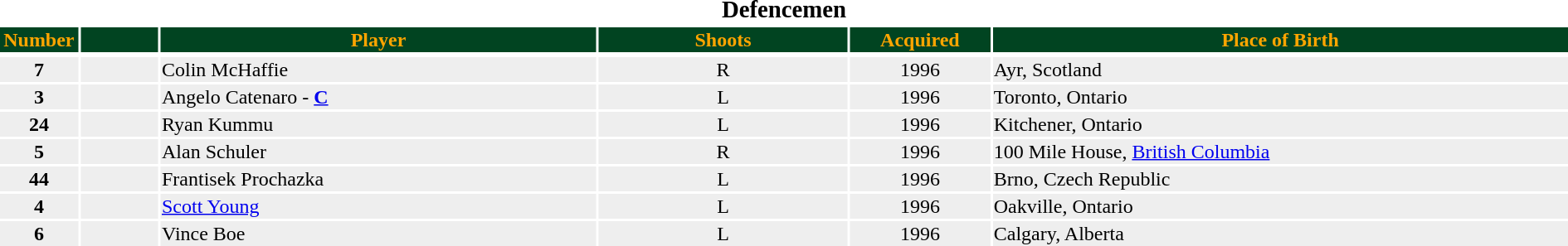<table class="toccolours" style="width:100%">
<tr>
<th colspan=7><big>Defencemen</big></th>
</tr>
<tr style="background:#014421; color:#FFA500">
<th width=5%>Number</th>
<th width=5%></th>
<th !width=15%>Player</th>
<th width=16%>Shoots</th>
<th width=9%>Acquired</th>
<th width=37%>Place of Birth</th>
</tr>
<tr>
</tr>
<tr style="background:#eee">
<td align=center><strong>7</strong></td>
<td align=center></td>
<td>Colin McHaffie</td>
<td align=center>R</td>
<td align=center>1996</td>
<td>Ayr, Scotland</td>
</tr>
<tr style="background:#eee">
<td align=center><strong>3</strong></td>
<td align=center></td>
<td>Angelo Catenaro - <strong><a href='#'>C</a></strong></td>
<td align=center>L</td>
<td align=center>1996</td>
<td>Toronto, Ontario</td>
</tr>
<tr style="background:#eee">
<td align=center><strong>24</strong></td>
<td align=center></td>
<td>Ryan Kummu</td>
<td align=center>L</td>
<td align=center>1996</td>
<td>Kitchener, Ontario</td>
</tr>
<tr style="background:#eee">
<td align=center><strong>5</strong></td>
<td align=center></td>
<td>Alan Schuler</td>
<td align=center>R</td>
<td align=center>1996</td>
<td>100 Mile House, <a href='#'>British Columbia</a></td>
</tr>
<tr style="background:#eee">
<td align=center><strong>44</strong></td>
<td align=center></td>
<td>Frantisek Prochazka</td>
<td align=center>L</td>
<td align=center>1996</td>
<td>Brno, Czech Republic</td>
</tr>
<tr style="background:#eee">
<td align=center><strong>4</strong></td>
<td align=center></td>
<td><a href='#'>Scott Young</a></td>
<td align=center>L</td>
<td align=center>1996</td>
<td>Oakville, Ontario</td>
</tr>
<tr style="background:#eee">
<td align=center><strong>6</strong></td>
<td align=center></td>
<td>Vince Boe</td>
<td align=center>L</td>
<td align=center>1996</td>
<td>Calgary, Alberta</td>
</tr>
</table>
